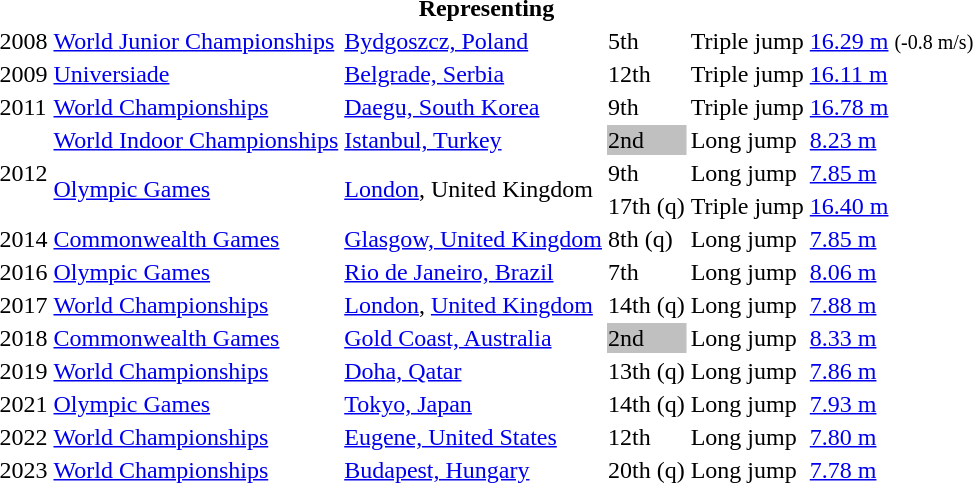<table>
<tr>
<th colspan="6">Representing </th>
</tr>
<tr>
<td>2008</td>
<td><a href='#'>World Junior Championships</a></td>
<td><a href='#'>Bydgoszcz, Poland</a></td>
<td>5th</td>
<td>Triple jump</td>
<td><a href='#'>16.29 m</a>  <small>(-0.8 m/s)</small></td>
</tr>
<tr>
<td>2009</td>
<td><a href='#'>Universiade</a></td>
<td><a href='#'>Belgrade, Serbia</a></td>
<td>12th</td>
<td>Triple jump</td>
<td><a href='#'>16.11 m</a></td>
</tr>
<tr>
<td>2011</td>
<td><a href='#'>World Championships</a></td>
<td><a href='#'>Daegu, South Korea</a></td>
<td>9th</td>
<td>Triple jump</td>
<td><a href='#'>16.78 m</a></td>
</tr>
<tr>
<td rowspan=3>2012</td>
<td><a href='#'>World Indoor Championships</a></td>
<td><a href='#'>Istanbul, Turkey</a></td>
<td bgcolor="silver">2nd</td>
<td>Long jump</td>
<td><a href='#'>8.23 m</a></td>
</tr>
<tr>
<td rowspan=2><a href='#'>Olympic Games</a></td>
<td rowspan=2><a href='#'>London</a>, United Kingdom</td>
<td>9th</td>
<td>Long jump</td>
<td><a href='#'>7.85 m</a></td>
</tr>
<tr>
<td>17th (q)</td>
<td>Triple jump</td>
<td><a href='#'>16.40 m</a></td>
</tr>
<tr>
<td>2014</td>
<td><a href='#'>Commonwealth Games</a></td>
<td><a href='#'>Glasgow, United Kingdom</a></td>
<td>8th (q)</td>
<td>Long jump</td>
<td><a href='#'>7.85 m</a></td>
</tr>
<tr>
<td>2016</td>
<td><a href='#'>Olympic Games</a></td>
<td><a href='#'>Rio de Janeiro, Brazil</a></td>
<td>7th</td>
<td>Long jump</td>
<td><a href='#'>8.06 m</a></td>
</tr>
<tr>
<td>2017</td>
<td><a href='#'>World Championships</a></td>
<td><a href='#'>London</a>, <a href='#'>United Kingdom</a></td>
<td>14th (q)</td>
<td>Long jump</td>
<td><a href='#'>7.88 m</a></td>
</tr>
<tr>
<td>2018</td>
<td><a href='#'>Commonwealth Games</a></td>
<td><a href='#'>Gold Coast, Australia</a></td>
<td bgcolor="silver">2nd</td>
<td>Long jump</td>
<td><a href='#'>8.33 m</a></td>
</tr>
<tr>
<td>2019</td>
<td><a href='#'>World Championships</a></td>
<td><a href='#'>Doha, Qatar</a></td>
<td>13th (q)</td>
<td>Long jump</td>
<td><a href='#'>7.86 m</a></td>
</tr>
<tr>
<td>2021</td>
<td><a href='#'>Olympic Games</a></td>
<td><a href='#'>Tokyo, Japan</a></td>
<td>14th (q)</td>
<td>Long jump</td>
<td><a href='#'>7.93 m</a></td>
</tr>
<tr>
<td>2022</td>
<td><a href='#'>World Championships</a></td>
<td><a href='#'>Eugene, United States</a></td>
<td>12th</td>
<td>Long jump</td>
<td><a href='#'>7.80 m</a></td>
</tr>
<tr>
<td>2023</td>
<td><a href='#'>World Championships</a></td>
<td><a href='#'>Budapest, Hungary</a></td>
<td>20th (q)</td>
<td>Long jump</td>
<td><a href='#'>7.78 m</a></td>
</tr>
</table>
